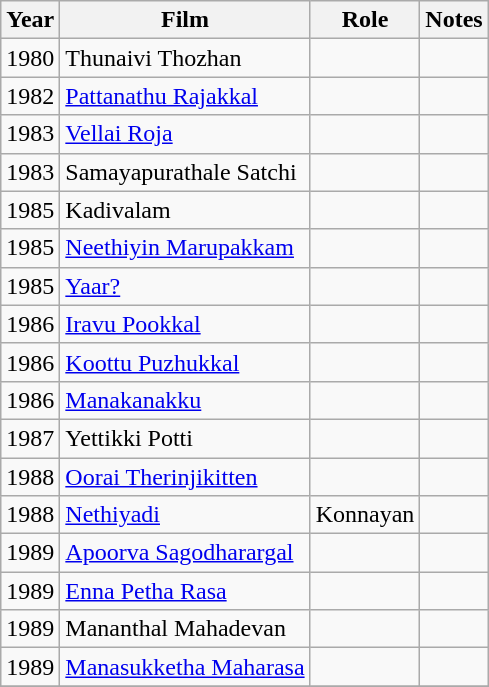<table class="wikitable sortable">
<tr>
<th>Year</th>
<th>Film</th>
<th>Role</th>
<th>Notes</th>
</tr>
<tr>
<td>1980</td>
<td>Thunaivi Thozhan</td>
<td></td>
<td></td>
</tr>
<tr>
<td>1982</td>
<td><a href='#'>Pattanathu Rajakkal</a></td>
<td></td>
<td></td>
</tr>
<tr>
<td>1983</td>
<td><a href='#'>Vellai Roja</a></td>
<td></td>
<td></td>
</tr>
<tr>
<td>1983</td>
<td>Samayapurathale Satchi</td>
<td></td>
<td></td>
</tr>
<tr>
<td>1985</td>
<td>Kadivalam</td>
<td></td>
<td></td>
</tr>
<tr>
<td>1985</td>
<td><a href='#'>Neethiyin Marupakkam</a></td>
<td></td>
<td></td>
</tr>
<tr>
<td>1985</td>
<td><a href='#'>Yaar?</a></td>
<td></td>
<td></td>
</tr>
<tr>
<td>1986</td>
<td><a href='#'>Iravu Pookkal</a></td>
<td></td>
<td></td>
</tr>
<tr>
<td>1986</td>
<td><a href='#'>Koottu Puzhukkal</a></td>
<td></td>
<td></td>
</tr>
<tr>
<td>1986</td>
<td><a href='#'>Manakanakku</a></td>
<td></td>
<td></td>
</tr>
<tr>
<td>1987</td>
<td>Yettikki Potti</td>
<td></td>
<td></td>
</tr>
<tr>
<td>1988</td>
<td><a href='#'>Oorai Therinjikitten</a></td>
<td></td>
<td></td>
</tr>
<tr>
<td>1988</td>
<td><a href='#'>Nethiyadi</a></td>
<td>Konnayan</td>
<td></td>
</tr>
<tr>
<td>1989</td>
<td><a href='#'>Apoorva Sagodharargal</a></td>
<td></td>
<td></td>
</tr>
<tr>
<td>1989</td>
<td><a href='#'>Enna Petha Rasa</a></td>
<td></td>
<td></td>
</tr>
<tr>
<td>1989</td>
<td>Mananthal Mahadevan</td>
<td></td>
<td></td>
</tr>
<tr>
<td>1989</td>
<td><a href='#'>Manasukketha Maharasa</a></td>
<td></td>
<td></td>
</tr>
<tr>
</tr>
</table>
